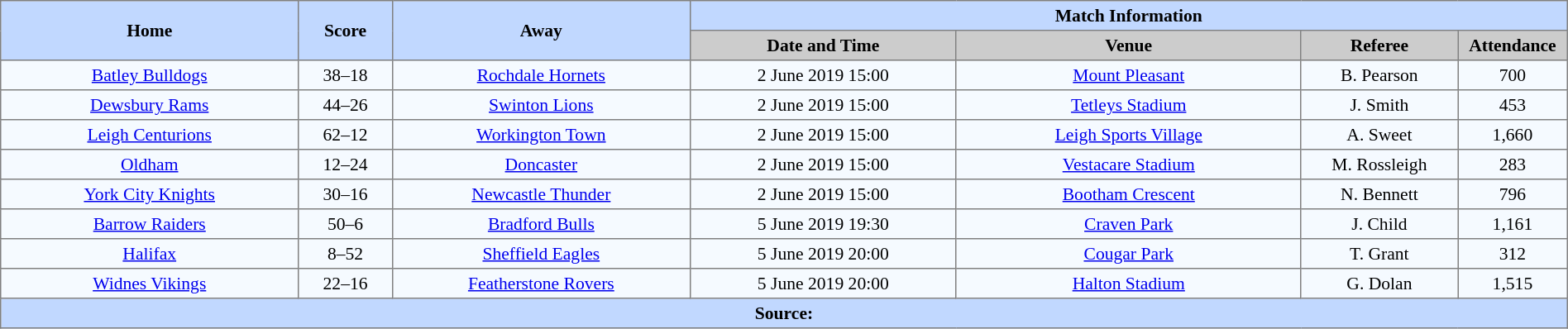<table border=1 style="border-collapse:collapse; font-size:90%; text-align:center;" cellpadding=3 cellspacing=0 width=100%>
<tr bgcolor=#C1D8FF>
<th rowspan=2 width=19%>Home</th>
<th rowspan=2 width=6%>Score</th>
<th rowspan=2 width=19%>Away</th>
<th colspan=4>Match Information</th>
</tr>
<tr bgcolor=#CCCCCC>
<th width=17%>Date and Time</th>
<th width=22%>Venue</th>
<th width=10%>Referee</th>
<th width=7%>Attendance</th>
</tr>
<tr bgcolor=#F5FAFF>
<td> <a href='#'>Batley Bulldogs</a></td>
<td>38–18</td>
<td> <a href='#'>Rochdale Hornets</a></td>
<td>2 June 2019 15:00</td>
<td><a href='#'>Mount Pleasant</a></td>
<td>B. Pearson</td>
<td>700</td>
</tr>
<tr bgcolor=#F5FAFF>
<td> <a href='#'>Dewsbury Rams</a></td>
<td>44–26</td>
<td> <a href='#'>Swinton Lions</a></td>
<td>2 June 2019 15:00</td>
<td><a href='#'>Tetleys Stadium</a></td>
<td>J. Smith</td>
<td>453</td>
</tr>
<tr bgcolor=#F5FAFF>
<td> <a href='#'>Leigh Centurions</a></td>
<td>62–12</td>
<td> <a href='#'>Workington Town</a></td>
<td>2 June 2019 15:00</td>
<td><a href='#'>Leigh Sports Village</a></td>
<td>A. Sweet</td>
<td>1,660</td>
</tr>
<tr bgcolor=#F5FAFF>
<td> <a href='#'>Oldham</a></td>
<td>12–24</td>
<td> <a href='#'>Doncaster</a></td>
<td>2 June 2019 15:00</td>
<td><a href='#'>Vestacare Stadium</a></td>
<td>M. Rossleigh</td>
<td>283</td>
</tr>
<tr bgcolor=#F5FAFF>
<td> <a href='#'>York City Knights</a></td>
<td>30–16</td>
<td> <a href='#'>Newcastle Thunder</a></td>
<td>2 June 2019 15:00</td>
<td><a href='#'>Bootham Crescent</a></td>
<td>N. Bennett</td>
<td>796</td>
</tr>
<tr bgcolor=#F5FAFF>
<td> <a href='#'>Barrow Raiders</a></td>
<td>50–6</td>
<td> <a href='#'>Bradford Bulls</a></td>
<td>5 June 2019 19:30</td>
<td><a href='#'>Craven Park</a></td>
<td>J. Child</td>
<td>1,161</td>
</tr>
<tr bgcolor=#F5FAFF>
<td> <a href='#'>Halifax</a></td>
<td>8–52</td>
<td> <a href='#'>Sheffield Eagles</a></td>
<td>5 June 2019 20:00</td>
<td><a href='#'>Cougar Park</a></td>
<td>T. Grant</td>
<td>312</td>
</tr>
<tr bgcolor=#F5FAFF>
<td> <a href='#'>Widnes Vikings</a></td>
<td>22–16</td>
<td> <a href='#'>Featherstone Rovers</a></td>
<td>5 June 2019 20:00</td>
<td><a href='#'>Halton Stadium</a></td>
<td>G. Dolan</td>
<td>1,515</td>
</tr>
<tr bgcolor="#c1d8ff">
<th colspan="7">Source:</th>
</tr>
</table>
